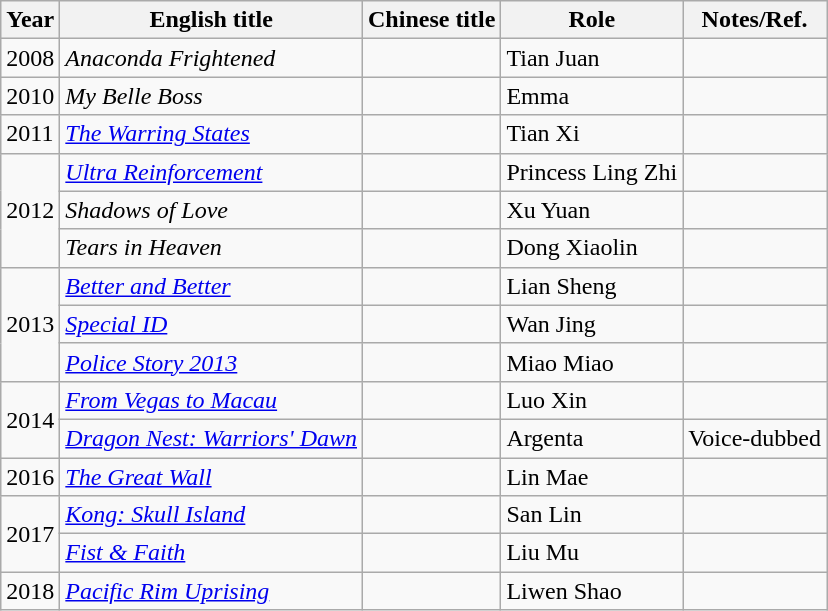<table class="wikitable sortable">
<tr>
<th>Year</th>
<th>English title</th>
<th>Chinese title</th>
<th>Role</th>
<th class="unsortable">Notes/Ref.</th>
</tr>
<tr>
<td>2008</td>
<td><em>Anaconda Frightened</em></td>
<td></td>
<td>Tian Juan</td>
<td></td>
</tr>
<tr>
<td>2010</td>
<td><em>My Belle Boss</em></td>
<td></td>
<td>Emma</td>
<td></td>
</tr>
<tr>
<td>2011</td>
<td><em><a href='#'>The Warring States</a></em></td>
<td></td>
<td>Tian Xi</td>
<td></td>
</tr>
<tr>
<td rowspan=3>2012</td>
<td><em><a href='#'>Ultra Reinforcement</a></em></td>
<td></td>
<td>Princess Ling Zhi</td>
<td></td>
</tr>
<tr>
<td><em>Shadows of Love</em></td>
<td></td>
<td>Xu Yuan</td>
<td></td>
</tr>
<tr>
<td><em>Tears in Heaven</em></td>
<td></td>
<td>Dong Xiaolin</td>
<td></td>
</tr>
<tr>
<td rowspan=3>2013</td>
<td><em><a href='#'>Better and Better</a></em></td>
<td></td>
<td>Lian Sheng</td>
<td></td>
</tr>
<tr>
<td><em><a href='#'>Special ID</a></em></td>
<td></td>
<td>Wan Jing</td>
<td></td>
</tr>
<tr>
<td><em><a href='#'>Police Story 2013</a></em></td>
<td></td>
<td>Miao Miao</td>
<td></td>
</tr>
<tr>
<td rowspan=2>2014</td>
<td><em><a href='#'>From Vegas to Macau</a></em></td>
<td></td>
<td>Luo Xin</td>
<td></td>
</tr>
<tr>
<td><em><a href='#'>Dragon Nest: Warriors' Dawn</a></em></td>
<td></td>
<td>Argenta</td>
<td>Voice-dubbed</td>
</tr>
<tr>
<td>2016</td>
<td><em><a href='#'>The Great Wall</a></em></td>
<td></td>
<td>Lin Mae</td>
<td></td>
</tr>
<tr>
<td rowspan=2>2017</td>
<td><em><a href='#'>Kong: Skull Island</a></em></td>
<td></td>
<td>San Lin</td>
<td></td>
</tr>
<tr>
<td><em><a href='#'>Fist & Faith</a></em></td>
<td></td>
<td>Liu Mu</td>
<td></td>
</tr>
<tr>
<td>2018</td>
<td><em><a href='#'>Pacific Rim Uprising</a></em></td>
<td></td>
<td>Liwen Shao</td>
<td></td>
</tr>
</table>
